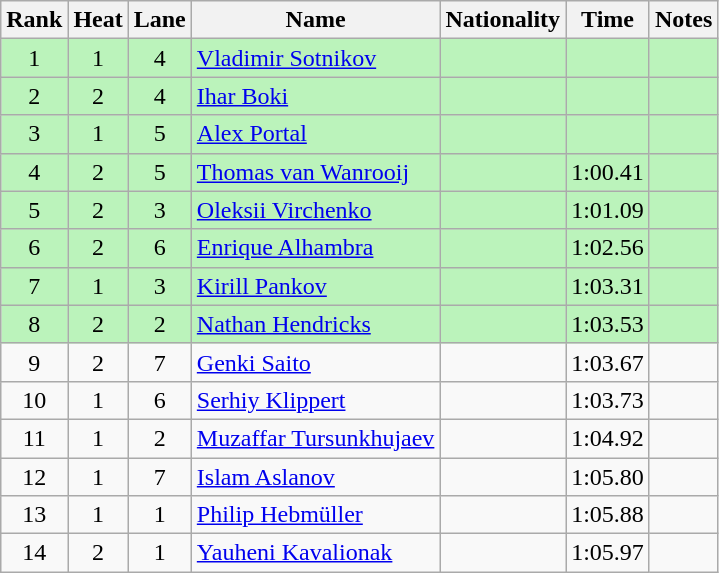<table class="wikitable sortable" style="text-align:center">
<tr>
<th>Rank</th>
<th>Heat</th>
<th>Lane</th>
<th>Name</th>
<th>Nationality</th>
<th>Time</th>
<th>Notes</th>
</tr>
<tr bgcolor=bbf3bb>
<td>1</td>
<td>1</td>
<td>4</td>
<td align=left><a href='#'>Vladimir Sotnikov</a></td>
<td align=left></td>
<td></td>
<td></td>
</tr>
<tr bgcolor=bbf3bb>
<td>2</td>
<td>2</td>
<td>4</td>
<td align=left><a href='#'>Ihar Boki</a></td>
<td align=left></td>
<td></td>
<td></td>
</tr>
<tr bgcolor=bbf3bb>
<td>3</td>
<td>1</td>
<td>5</td>
<td align=left><a href='#'>Alex Portal</a></td>
<td align=left></td>
<td></td>
<td></td>
</tr>
<tr bgcolor=bbf3bb>
<td>4</td>
<td>2</td>
<td>5</td>
<td align=left><a href='#'>Thomas van Wanrooij</a></td>
<td align=left></td>
<td>1:00.41</td>
<td></td>
</tr>
<tr bgcolor=bbf3bb>
<td>5</td>
<td>2</td>
<td>3</td>
<td align=left><a href='#'>Oleksii Virchenko</a></td>
<td align=left></td>
<td>1:01.09</td>
<td></td>
</tr>
<tr bgcolor=bbf3bb>
<td>6</td>
<td>2</td>
<td>6</td>
<td align=left><a href='#'>Enrique Alhambra</a></td>
<td align=left></td>
<td>1:02.56</td>
<td></td>
</tr>
<tr bgcolor=bbf3bb>
<td>7</td>
<td>1</td>
<td>3</td>
<td align=left><a href='#'>Kirill Pankov</a></td>
<td align=left></td>
<td>1:03.31</td>
<td></td>
</tr>
<tr bgcolor=bbf3bb>
<td>8</td>
<td>2</td>
<td>2</td>
<td align=left><a href='#'>Nathan Hendricks</a></td>
<td align=left></td>
<td>1:03.53</td>
<td></td>
</tr>
<tr>
<td>9</td>
<td>2</td>
<td>7</td>
<td align=left><a href='#'>Genki Saito</a></td>
<td align=left></td>
<td>1:03.67</td>
<td></td>
</tr>
<tr>
<td>10</td>
<td>1</td>
<td>6</td>
<td align=left><a href='#'>Serhiy Klippert</a></td>
<td align=left></td>
<td>1:03.73</td>
<td></td>
</tr>
<tr>
<td>11</td>
<td>1</td>
<td>2</td>
<td align=left><a href='#'>Muzaffar Tursunkhujaev</a></td>
<td align=left></td>
<td>1:04.92</td>
<td></td>
</tr>
<tr>
<td>12</td>
<td>1</td>
<td>7</td>
<td align=left><a href='#'>Islam Aslanov</a></td>
<td align=left></td>
<td>1:05.80</td>
<td></td>
</tr>
<tr>
<td>13</td>
<td>1</td>
<td>1</td>
<td align=left><a href='#'>Philip Hebmüller</a></td>
<td align=left></td>
<td>1:05.88</td>
<td></td>
</tr>
<tr>
<td>14</td>
<td>2</td>
<td>1</td>
<td align=left><a href='#'>Yauheni Kavalionak</a></td>
<td align=left></td>
<td>1:05.97</td>
<td></td>
</tr>
</table>
